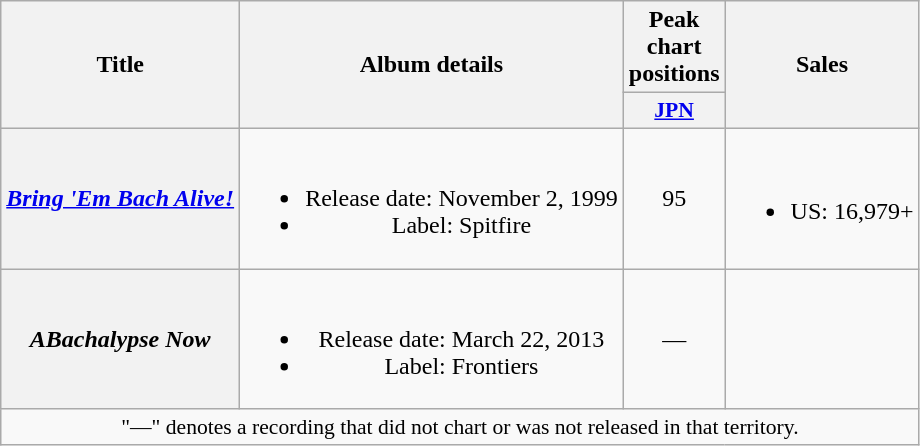<table class="wikitable plainrowheaders" style="text-align:center;">
<tr>
<th scope="col" rowspan="2">Title</th>
<th scope="col" rowspan="2">Album details</th>
<th scope="col">Peak chart positions</th>
<th scope="col" rowspan="2">Sales</th>
</tr>
<tr>
<th scope="col" style="width:3em;font-size:90%;"><a href='#'>JPN</a><br></th>
</tr>
<tr>
<th scope="row"><em><a href='#'>Bring 'Em Bach Alive!</a></em></th>
<td><br><ul><li>Release date: November 2, 1999</li><li>Label: Spitfire</li></ul></td>
<td>95</td>
<td><br><ul><li>US: 16,979+</li></ul></td>
</tr>
<tr>
<th scope="row"><em>ABachalypse Now</em></th>
<td><br><ul><li>Release date: March 22, 2013</li><li>Label: Frontiers</li></ul></td>
<td>—</td>
<td></td>
</tr>
<tr>
<td colspan="15" style="font-size:90%">"—" denotes a recording that did not chart or was not released in that territory.</td>
</tr>
</table>
